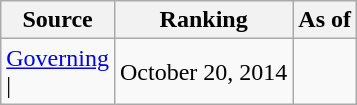<table class="wikitable" style="text-align:center">
<tr>
<th>Source</th>
<th>Ranking</th>
<th>As of</th>
</tr>
<tr>
<td align=left><a href='#'>Governing</a><br>| </td>
<td>October 20, 2014</td>
</tr>
</table>
